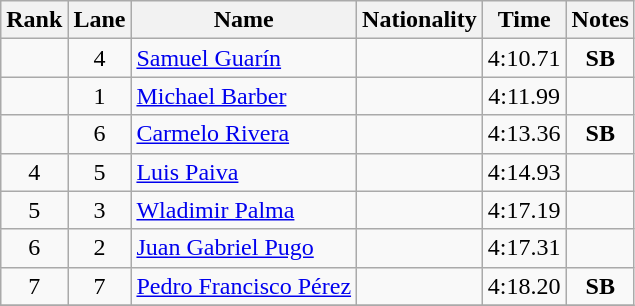<table class="wikitable sortable" style="text-align:center">
<tr>
<th>Rank</th>
<th>Lane</th>
<th>Name</th>
<th>Nationality</th>
<th>Time</th>
<th>Notes</th>
</tr>
<tr>
<td></td>
<td>4</td>
<td align=left><a href='#'>Samuel Guarín</a></td>
<td align=left></td>
<td>4:10.71</td>
<td><strong>SB</strong></td>
</tr>
<tr>
<td></td>
<td>1</td>
<td align=left><a href='#'>Michael Barber</a></td>
<td align=left></td>
<td>4:11.99</td>
<td></td>
</tr>
<tr>
<td></td>
<td>6</td>
<td align=left><a href='#'>Carmelo Rivera</a></td>
<td align=left></td>
<td>4:13.36</td>
<td><strong>SB</strong></td>
</tr>
<tr>
<td>4</td>
<td>5</td>
<td align=left><a href='#'>Luis Paiva</a></td>
<td align=left></td>
<td>4:14.93</td>
<td></td>
</tr>
<tr>
<td>5</td>
<td>3</td>
<td align=left><a href='#'>Wladimir Palma</a></td>
<td align=left></td>
<td>4:17.19</td>
<td></td>
</tr>
<tr>
<td>6</td>
<td>2</td>
<td align=left><a href='#'>Juan Gabriel Pugo</a></td>
<td align=left></td>
<td>4:17.31</td>
<td></td>
</tr>
<tr>
<td>7</td>
<td>7</td>
<td align=left><a href='#'>Pedro Francisco Pérez</a></td>
<td align=left></td>
<td>4:18.20</td>
<td><strong>SB</strong></td>
</tr>
<tr>
</tr>
</table>
